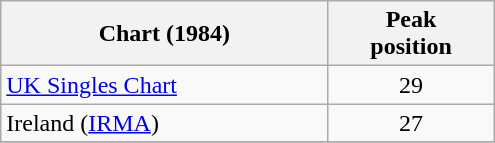<table class="wikitable" width="330px">
<tr>
<th>Chart (1984)</th>
<th>Peak<br>position</th>
</tr>
<tr>
<td><a href='#'>UK Singles Chart</a></td>
<td align="center">29</td>
</tr>
<tr>
<td>Ireland (<a href='#'>IRMA</a>)</td>
<td align="center">27</td>
</tr>
<tr>
</tr>
</table>
